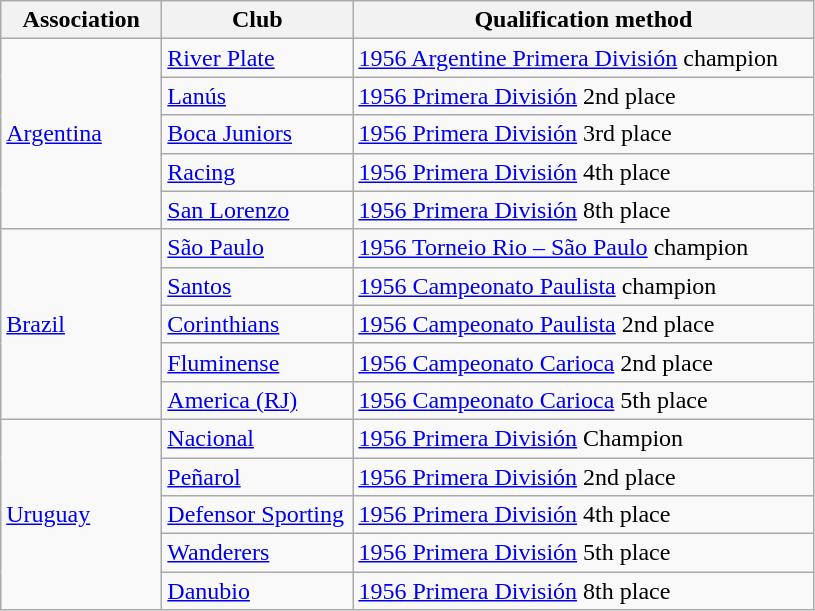<table class="wikitable">
<tr>
<th width=100px>Association</th>
<th width=120px>Club</th>
<th width=300px>Qualification method</th>
</tr>
<tr>
<td rowspan=5> <a href='#'>Argentina</a></td>
<td><a href='#'>River Plate</a></td>
<td><a href='#'>1956 Argentine Primera División</a> champion</td>
</tr>
<tr>
<td><a href='#'>Lanús</a></td>
<td><a href='#'>1956 Primera División</a> 2nd place</td>
</tr>
<tr>
<td><a href='#'>Boca Juniors</a></td>
<td><a href='#'>1956 Primera División</a> 3rd place</td>
</tr>
<tr>
<td><a href='#'>Racing</a></td>
<td><a href='#'>1956 Primera División</a> 4th place</td>
</tr>
<tr>
<td><a href='#'>San Lorenzo</a></td>
<td><a href='#'>1956 Primera División</a> 8th place</td>
</tr>
<tr>
<td rowspan=5> <a href='#'>Brazil</a></td>
<td><a href='#'>São Paulo</a></td>
<td><a href='#'>1956 Torneio Rio – São Paulo</a> champion</td>
</tr>
<tr>
<td><a href='#'>Santos</a></td>
<td><a href='#'>1956 Campeonato Paulista</a> champion</td>
</tr>
<tr>
<td><a href='#'>Corinthians</a></td>
<td><a href='#'>1956 Campeonato Paulista</a> 2nd place</td>
</tr>
<tr>
<td><a href='#'>Fluminense</a></td>
<td><a href='#'>1956 Campeonato Carioca</a> 2nd place</td>
</tr>
<tr>
<td><a href='#'>America (RJ)</a></td>
<td><a href='#'>1956 Campeonato Carioca</a> 5th place</td>
</tr>
<tr>
<td rowspan=5> <a href='#'>Uruguay</a></td>
<td><a href='#'>Nacional</a></td>
<td><a href='#'>1956 Primera División</a> Champion</td>
</tr>
<tr>
<td><a href='#'>Peñarol</a></td>
<td><a href='#'>1956 Primera División</a> 2nd place</td>
</tr>
<tr>
<td><a href='#'>Defensor Sporting</a></td>
<td><a href='#'>1956 Primera División</a> 4th place</td>
</tr>
<tr>
<td><a href='#'>Wanderers</a></td>
<td><a href='#'>1956 Primera División</a> 5th place</td>
</tr>
<tr>
<td><a href='#'>Danubio</a></td>
<td><a href='#'>1956 Primera División</a> 8th place</td>
</tr>
</table>
